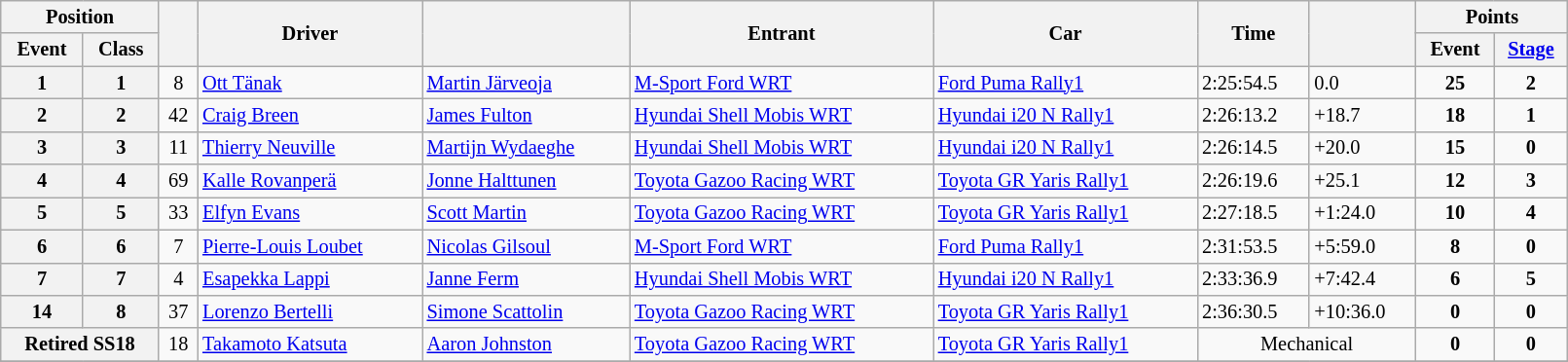<table class="wikitable" width=85% style="font-size:85%">
<tr>
<th colspan="2">Position</th>
<th rowspan="2"></th>
<th rowspan="2">Driver</th>
<th rowspan="2"></th>
<th rowspan="2">Entrant</th>
<th rowspan="2">Car</th>
<th rowspan="2">Time</th>
<th rowspan="2"></th>
<th colspan="2">Points</th>
</tr>
<tr>
<th>Event</th>
<th>Class</th>
<th>Event</th>
<th><a href='#'>Stage</a></th>
</tr>
<tr>
<th>1</th>
<th>1</th>
<td align="center">8</td>
<td><a href='#'>Ott Tänak</a></td>
<td><a href='#'>Martin Järveoja</a></td>
<td><a href='#'>M-Sport Ford WRT</a></td>
<td><a href='#'>Ford Puma Rally1</a></td>
<td>2:25:54.5</td>
<td>0.0</td>
<td align="center"><strong>25</strong></td>
<td align="center"><strong>2</strong></td>
</tr>
<tr>
<th>2</th>
<th>2</th>
<td align="center">42</td>
<td><a href='#'>Craig Breen</a></td>
<td><a href='#'>James Fulton</a></td>
<td><a href='#'>Hyundai Shell Mobis WRT</a></td>
<td><a href='#'>Hyundai i20 N Rally1</a></td>
<td>2:26:13.2</td>
<td>+18.7</td>
<td align="center"><strong>18</strong></td>
<td align="center"><strong>1</strong></td>
</tr>
<tr>
<th>3</th>
<th>3</th>
<td align="center">11</td>
<td><a href='#'>Thierry Neuville</a></td>
<td><a href='#'>Martijn Wydaeghe</a></td>
<td><a href='#'>Hyundai Shell Mobis WRT</a></td>
<td><a href='#'>Hyundai i20 N Rally1</a></td>
<td>2:26:14.5</td>
<td>+20.0</td>
<td align="center"><strong>15</strong></td>
<td align="center"><strong>0</strong></td>
</tr>
<tr>
<th>4</th>
<th>4</th>
<td align="center">69</td>
<td><a href='#'>Kalle Rovanperä</a></td>
<td><a href='#'>Jonne Halttunen</a></td>
<td><a href='#'>Toyota Gazoo Racing WRT</a></td>
<td><a href='#'>Toyota GR Yaris Rally1</a></td>
<td>2:26:19.6</td>
<td>+25.1</td>
<td align="center"><strong>12</strong></td>
<td align="center"><strong>3</strong></td>
</tr>
<tr>
<th>5</th>
<th>5</th>
<td align="center">33</td>
<td><a href='#'>Elfyn Evans</a></td>
<td><a href='#'>Scott Martin</a></td>
<td><a href='#'>Toyota Gazoo Racing WRT</a></td>
<td><a href='#'>Toyota GR Yaris Rally1</a></td>
<td>2:27:18.5</td>
<td>+1:24.0</td>
<td align="center"><strong>10</strong></td>
<td align="center"><strong>4</strong></td>
</tr>
<tr>
<th>6</th>
<th>6</th>
<td align="center">7</td>
<td><a href='#'>Pierre-Louis Loubet</a></td>
<td><a href='#'>Nicolas Gilsoul</a></td>
<td><a href='#'>M-Sport Ford WRT</a></td>
<td><a href='#'>Ford Puma Rally1</a></td>
<td>2:31:53.5</td>
<td>+5:59.0</td>
<td align="center"><strong>8</strong></td>
<td align="center"><strong>0</strong></td>
</tr>
<tr>
<th>7</th>
<th>7</th>
<td align="center">4</td>
<td><a href='#'>Esapekka Lappi</a></td>
<td><a href='#'>Janne Ferm</a></td>
<td><a href='#'>Hyundai Shell Mobis WRT</a></td>
<td><a href='#'>Hyundai i20 N Rally1</a></td>
<td>2:33:36.9</td>
<td>+7:42.4</td>
<td align="center"><strong>6</strong></td>
<td align="center"><strong>5</strong></td>
</tr>
<tr>
<th>14</th>
<th>8</th>
<td align="center">37</td>
<td><a href='#'>Lorenzo Bertelli</a></td>
<td><a href='#'>Simone Scattolin</a></td>
<td><a href='#'>Toyota Gazoo Racing WRT</a></td>
<td><a href='#'>Toyota GR Yaris Rally1</a></td>
<td>2:36:30.5</td>
<td>+10:36.0</td>
<td align="center"><strong>0</strong></td>
<td align="center"><strong>0</strong></td>
</tr>
<tr>
<th colspan="2">Retired SS18</th>
<td align="center">18</td>
<td><a href='#'>Takamoto Katsuta</a></td>
<td><a href='#'>Aaron Johnston</a></td>
<td><a href='#'>Toyota Gazoo Racing WRT</a></td>
<td><a href='#'>Toyota GR Yaris Rally1</a></td>
<td colspan="2" align="center">Mechanical</td>
<td align="center"><strong>0</strong></td>
<td align="center"><strong>0</strong></td>
</tr>
<tr>
</tr>
</table>
